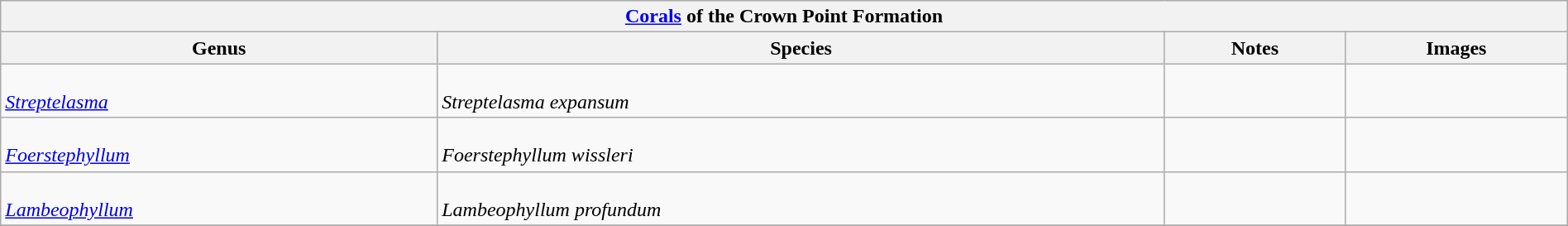<table class="wikitable" align="center" width="100%">
<tr>
<th colspan="7" align="center"><strong><a href='#'>Corals</a> of the Crown Point Formation</strong></th>
</tr>
<tr>
<th>Genus</th>
<th>Species</th>
<th>Notes</th>
<th>Images</th>
</tr>
<tr>
<td><br><em><a href='#'>Streptelasma</a></em></td>
<td><br><em>Streptelasma expansum</em></td>
<td></td>
<td></td>
</tr>
<tr>
<td><br><em><a href='#'>Foerstephyllum</a></em></td>
<td><br><em>Foerstephyllum wissleri</em></td>
<td></td>
<td></td>
</tr>
<tr>
<td><br><em><a href='#'>Lambeophyllum</a></em></td>
<td><br><em>Lambeophyllum profundum</em></td>
<td></td>
<td></td>
</tr>
<tr>
</tr>
</table>
